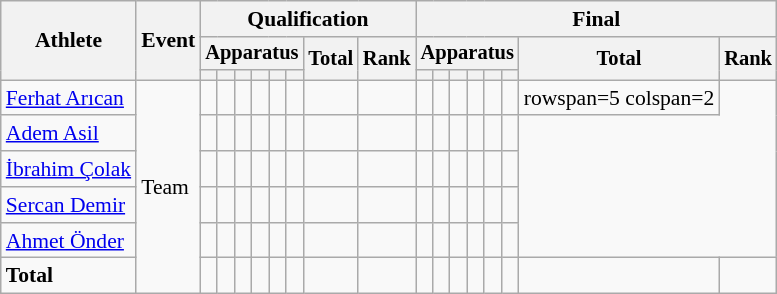<table class="wikitable" style="font-size:90%">
<tr>
<th rowspan=3>Athlete</th>
<th rowspan=3>Event</th>
<th colspan =8>Qualification</th>
<th colspan =8>Final</th>
</tr>
<tr style="font-size:95%">
<th colspan=6>Apparatus</th>
<th rowspan=2>Total</th>
<th rowspan=2>Rank</th>
<th colspan=6>Apparatus</th>
<th rowspan=2>Total</th>
<th rowspan=2>Rank</th>
</tr>
<tr style="font-size:95%">
<th></th>
<th></th>
<th></th>
<th></th>
<th></th>
<th></th>
<th></th>
<th></th>
<th></th>
<th></th>
<th></th>
<th></th>
</tr>
<tr align=center>
<td align=left><a href='#'>Ferhat Arıcan</a></td>
<td align=left rowspan=6>Team</td>
<td></td>
<td></td>
<td></td>
<td></td>
<td></td>
<td></td>
<td></td>
<td></td>
<td></td>
<td></td>
<td></td>
<td></td>
<td></td>
<td></td>
<td>rowspan=5 colspan=2</td>
</tr>
<tr align=center>
<td align=left><a href='#'>Adem Asil</a></td>
<td></td>
<td></td>
<td></td>
<td></td>
<td></td>
<td></td>
<td></td>
<td></td>
<td></td>
<td></td>
<td></td>
<td></td>
<td></td>
<td></td>
</tr>
<tr align=center>
<td align=left><a href='#'>İbrahim Çolak</a></td>
<td></td>
<td></td>
<td></td>
<td></td>
<td></td>
<td></td>
<td></td>
<td></td>
<td></td>
<td></td>
<td></td>
<td></td>
<td></td>
<td></td>
</tr>
<tr align=center>
<td align=left><a href='#'>Sercan Demir</a></td>
<td></td>
<td></td>
<td></td>
<td></td>
<td></td>
<td></td>
<td></td>
<td></td>
<td></td>
<td></td>
<td></td>
<td></td>
<td></td>
<td></td>
</tr>
<tr align=center>
<td align=left><a href='#'>Ahmet Önder</a></td>
<td></td>
<td></td>
<td></td>
<td></td>
<td></td>
<td></td>
<td></td>
<td></td>
<td></td>
<td></td>
<td></td>
<td></td>
<td></td>
<td></td>
</tr>
<tr align=center>
<td align=left><strong>Total</strong></td>
<td></td>
<td></td>
<td></td>
<td></td>
<td></td>
<td></td>
<td></td>
<td></td>
<td></td>
<td></td>
<td></td>
<td></td>
<td></td>
<td></td>
<td></td>
<td></td>
</tr>
</table>
